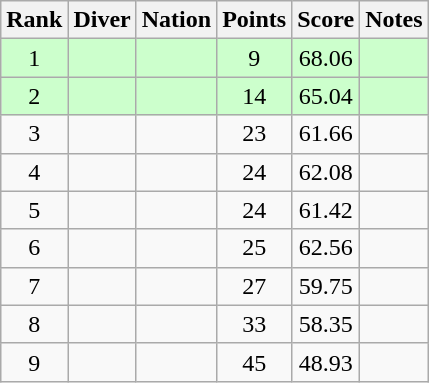<table class="wikitable sortable" style="text-align:center">
<tr>
<th>Rank</th>
<th>Diver</th>
<th>Nation</th>
<th>Points</th>
<th>Score</th>
<th>Notes</th>
</tr>
<tr style="background:#cfc;">
<td>1</td>
<td align=left></td>
<td align=left></td>
<td>9</td>
<td>68.06</td>
<td></td>
</tr>
<tr style="background:#cfc;">
<td>2</td>
<td align=left></td>
<td align=left></td>
<td>14</td>
<td>65.04</td>
<td></td>
</tr>
<tr>
<td>3</td>
<td align=left></td>
<td align=left></td>
<td>23</td>
<td>61.66</td>
<td></td>
</tr>
<tr>
<td>4</td>
<td align=left></td>
<td align=left></td>
<td>24</td>
<td>62.08</td>
<td></td>
</tr>
<tr>
<td>5</td>
<td align=left></td>
<td align=left></td>
<td>24</td>
<td>61.42</td>
<td></td>
</tr>
<tr>
<td>6</td>
<td align=left></td>
<td align=left></td>
<td>25</td>
<td>62.56</td>
<td></td>
</tr>
<tr>
<td>7</td>
<td align=left></td>
<td align=left></td>
<td>27</td>
<td>59.75</td>
<td></td>
</tr>
<tr>
<td>8</td>
<td align=left></td>
<td align=left></td>
<td>33</td>
<td>58.35</td>
<td></td>
</tr>
<tr>
<td>9</td>
<td align=left></td>
<td align=left></td>
<td>45</td>
<td>48.93</td>
<td></td>
</tr>
</table>
